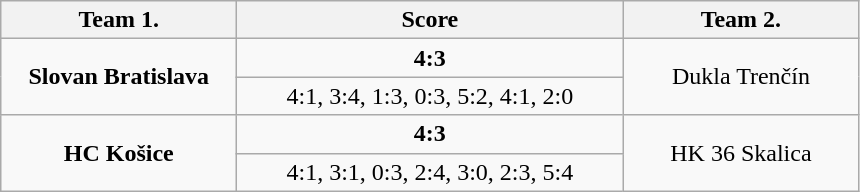<table class="wikitable" style="text-align: center;">
<tr>
<th width="150"><strong>Team 1.</strong></th>
<th width="250"><strong>Score</strong></th>
<th width="150"><strong>Team 2.</strong></th>
</tr>
<tr>
<td rowspan="2" valign="left"><strong>Slovan Bratislava</strong></td>
<td><strong>4:3</strong></td>
<td rowspan="2" valign="left">Dukla Trenčín</td>
</tr>
<tr>
<td>4:1, 3:4, 1:3, 0:3, 5:2, 4:1, 2:0</td>
</tr>
<tr>
<td rowspan="2" valign="left"><strong>HC Košice</strong></td>
<td><strong>4:3</strong></td>
<td rowspan="2" valign="left">HK 36 Skalica</td>
</tr>
<tr>
<td>4:1, 3:1, 0:3, 2:4, 3:0, 2:3, 5:4</td>
</tr>
</table>
